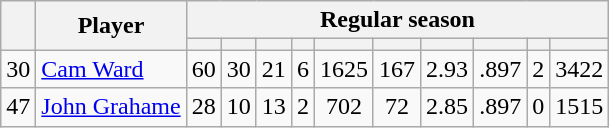<table class="wikitable plainrowheaders" style="text-align:center;">
<tr>
<th scope="col" rowspan="2"></th>
<th scope="col" rowspan="2">Player</th>
<th scope=colgroup colspan=10>Regular season</th>
</tr>
<tr>
<th scope="col"></th>
<th scope="col"></th>
<th scope="col"></th>
<th scope="col"></th>
<th scope="col"></th>
<th scope="col"></th>
<th scope="col"></th>
<th scope="col"></th>
<th scope="col"></th>
<th scope="col"></th>
</tr>
<tr>
<td scope="row">30</td>
<td align="left"><a href='#'>Cam Ward</a></td>
<td>60</td>
<td>30</td>
<td>21</td>
<td>6</td>
<td>1625</td>
<td>167</td>
<td>2.93</td>
<td>.897</td>
<td>2</td>
<td>3422</td>
</tr>
<tr>
<td scope="row">47</td>
<td align="left"><a href='#'>John Grahame</a></td>
<td>28</td>
<td>10</td>
<td>13</td>
<td>2</td>
<td>702</td>
<td>72</td>
<td>2.85</td>
<td>.897</td>
<td>0</td>
<td>1515</td>
</tr>
</table>
